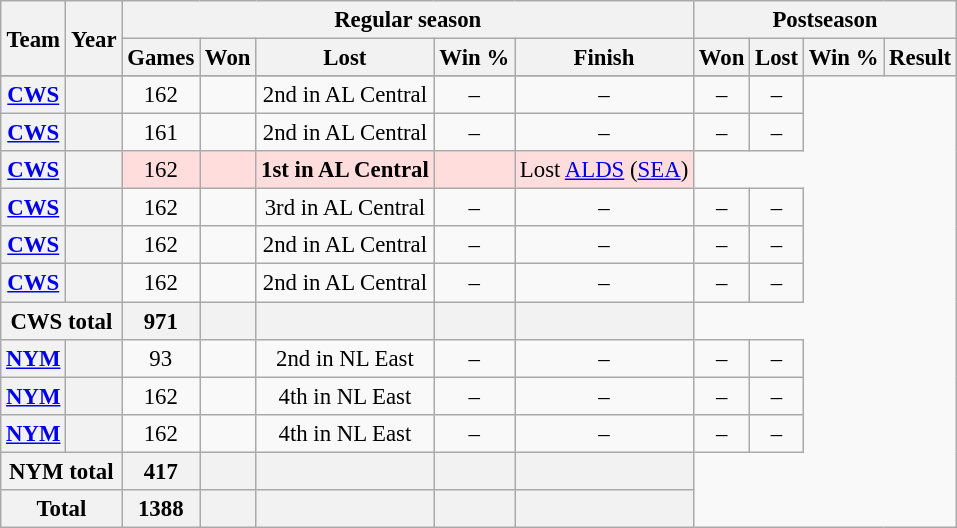<table class="wikitable" style="font-size: 95%; text-align:center;">
<tr>
<th rowspan="2">Team</th>
<th rowspan="2">Year</th>
<th colspan="5">Regular season</th>
<th colspan="4">Postseason</th>
</tr>
<tr>
<th>Games</th>
<th>Won</th>
<th>Lost</th>
<th>Win %</th>
<th>Finish</th>
<th>Won</th>
<th>Lost</th>
<th>Win %</th>
<th>Result</th>
</tr>
<tr>
</tr>
<tr>
<th><a href='#'>CWS</a></th>
<th></th>
<td>162</td>
<td></td>
<td>2nd in AL Central</td>
<td>–</td>
<td>–</td>
<td>–</td>
<td>–</td>
</tr>
<tr>
<th><a href='#'>CWS</a></th>
<th></th>
<td>161</td>
<td></td>
<td>2nd in AL Central</td>
<td>–</td>
<td>–</td>
<td>–</td>
<td>–</td>
</tr>
<tr style="background:#fdd">
<th><a href='#'>CWS</a></th>
<th></th>
<td>162</td>
<td></td>
<td><strong>1st in AL Central</strong></td>
<td></td>
<td>Lost <a href='#'>ALDS</a> (<a href='#'>SEA</a>)</td>
</tr>
<tr>
<th><a href='#'>CWS</a></th>
<th></th>
<td>162</td>
<td></td>
<td>3rd in AL Central</td>
<td>–</td>
<td>–</td>
<td>–</td>
<td>–</td>
</tr>
<tr>
<th><a href='#'>CWS</a></th>
<th></th>
<td>162</td>
<td></td>
<td>2nd in AL Central</td>
<td>–</td>
<td>–</td>
<td>–</td>
<td>–</td>
</tr>
<tr>
<th><a href='#'>CWS</a></th>
<th></th>
<td>162</td>
<td></td>
<td>2nd in AL Central</td>
<td>–</td>
<td>–</td>
<td>–</td>
<td>–</td>
</tr>
<tr>
<th colspan="2">CWS total</th>
<th>971</th>
<th></th>
<th></th>
<th></th>
<th></th>
</tr>
<tr>
<th><a href='#'>NYM</a></th>
<th></th>
<td>93</td>
<td></td>
<td>2nd in NL East</td>
<td>–</td>
<td>–</td>
<td>–</td>
<td>–</td>
</tr>
<tr>
<th><a href='#'>NYM</a></th>
<th></th>
<td>162</td>
<td></td>
<td>4th in NL East</td>
<td>–</td>
<td>–</td>
<td>–</td>
<td>–</td>
</tr>
<tr>
<th><a href='#'>NYM</a></th>
<th></th>
<td>162</td>
<td></td>
<td>4th in NL East</td>
<td>–</td>
<td>–</td>
<td>–</td>
<td>–</td>
</tr>
<tr>
<th colspan="2">NYM total</th>
<th>417</th>
<th></th>
<th></th>
<th></th>
<th></th>
</tr>
<tr>
<th colspan="2">Total</th>
<th>1388</th>
<th></th>
<th></th>
<th></th>
<th></th>
</tr>
</table>
